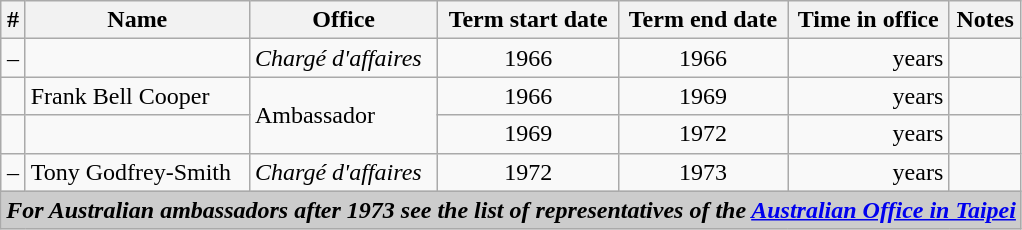<table class='wikitable sortable'>
<tr>
<th>#</th>
<th>Name</th>
<th>Office</th>
<th>Term start date</th>
<th>Term end date</th>
<th>Time in office</th>
<th>Notes</th>
</tr>
<tr>
<td align=center>–</td>
<td></td>
<td><em>Chargé d'affaires</em></td>
<td align=center>1966</td>
<td align=center>1966</td>
<td align=right> years</td>
<td></td>
</tr>
<tr>
<td align=center></td>
<td>Frank Bell Cooper</td>
<td rowspan=2>Ambassador</td>
<td align=center>1966</td>
<td align=center>1969</td>
<td align=right> years</td>
<td></td>
</tr>
<tr>
<td align=center></td>
<td></td>
<td align=center>1969</td>
<td align=center>1972</td>
<td align=right> years</td>
<td></td>
</tr>
<tr>
<td align=center>–</td>
<td>Tony Godfrey-Smith</td>
<td><em>Chargé d'affaires</em></td>
<td align=center>1972</td>
<td align=center>1973</td>
<td align=right> years</td>
<td></td>
</tr>
<tr>
<th colspan=7 style="background: #cccccc;"><em>For Australian ambassadors after 1973 see the list of representatives of the <a href='#'>Australian Office in Taipei</a></em></th>
</tr>
</table>
